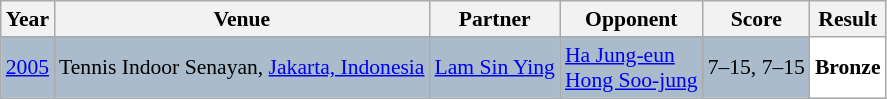<table class="sortable wikitable" style="font-size: 90%;">
<tr>
<th>Year</th>
<th>Venue</th>
<th>Partner</th>
<th>Opponent</th>
<th>Score</th>
<th>Result</th>
</tr>
<tr style="background:#AABBCC">
<td align="center"><a href='#'>2005</a></td>
<td align="left">Tennis Indoor Senayan, <a href='#'>Jakarta, Indonesia</a></td>
<td align="left"> <a href='#'>Lam Sin Ying</a></td>
<td align="left"> <a href='#'>Ha Jung-eun</a> <br>  <a href='#'>Hong Soo-jung</a></td>
<td align="left">7–15, 7–15</td>
<td style="text-align:left; background:white"> <strong>Bronze</strong></td>
</tr>
</table>
